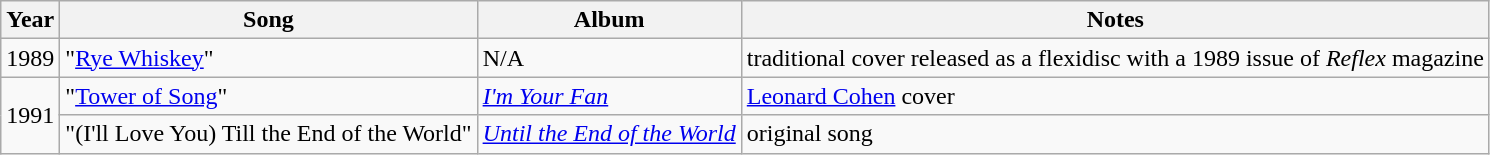<table class="wikitable">
<tr>
<th>Year</th>
<th>Song</th>
<th>Album</th>
<th>Notes</th>
</tr>
<tr>
<td>1989</td>
<td>"<a href='#'>Rye Whiskey</a>"</td>
<td>N/A</td>
<td>traditional cover released as a flexidisc with a 1989 issue of <em>Reflex</em> magazine</td>
</tr>
<tr>
<td rowspan="2">1991</td>
<td>"<a href='#'>Tower of Song</a>"</td>
<td><em><a href='#'>I'm Your Fan</a></em></td>
<td><a href='#'>Leonard Cohen</a> cover</td>
</tr>
<tr>
<td>"(I'll Love You) Till the End of the World"</td>
<td><em><a href='#'>Until the End of the World</a></em></td>
<td>original song</td>
</tr>
</table>
